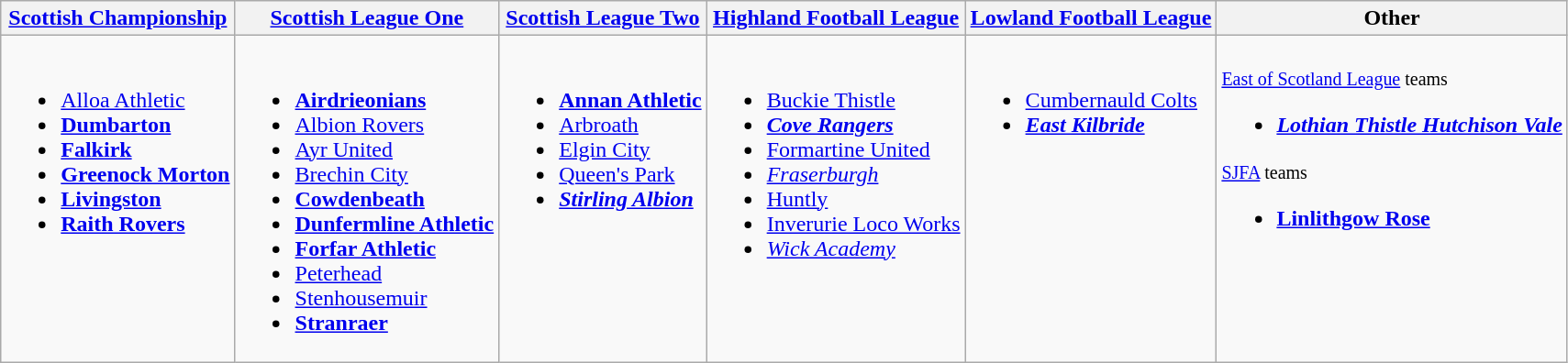<table class="wikitable">
<tr>
<th><a href='#'>Scottish Championship</a></th>
<th><a href='#'>Scottish League One</a></th>
<th><a href='#'>Scottish League Two</a></th>
<th><a href='#'>Highland Football League</a></th>
<th><a href='#'>Lowland Football League</a></th>
<th>Other</th>
</tr>
<tr>
<td valign=top><br><ul><li><a href='#'>Alloa Athletic</a></li><li><strong><a href='#'>Dumbarton</a></strong></li><li><strong><a href='#'>Falkirk</a></strong></li><li><strong><a href='#'>Greenock Morton</a></strong></li><li><strong><a href='#'>Livingston</a></strong></li><li><strong><a href='#'>Raith Rovers</a></strong></li></ul></td>
<td valign=top><br><ul><li><strong><a href='#'>Airdrieonians</a></strong></li><li><a href='#'>Albion Rovers</a></li><li><a href='#'>Ayr United</a></li><li><a href='#'>Brechin City</a></li><li><strong><a href='#'>Cowdenbeath</a></strong></li><li><strong><a href='#'>Dunfermline Athletic</a></strong></li><li><strong><a href='#'>Forfar Athletic</a></strong></li><li><a href='#'>Peterhead</a></li><li><a href='#'>Stenhousemuir</a></li><li><strong><a href='#'>Stranraer</a></strong></li></ul></td>
<td valign=top><br><ul><li><strong><a href='#'>Annan Athletic</a></strong></li><li><a href='#'>Arbroath</a></li><li><a href='#'>Elgin City</a></li><li><a href='#'>Queen's Park</a></li><li><strong><em><a href='#'>Stirling Albion</a></em></strong></li></ul></td>
<td valign=top><br><ul><li><a href='#'>Buckie Thistle</a></li><li><strong><em><a href='#'>Cove Rangers</a></em></strong></li><li><a href='#'>Formartine United</a></li><li><em><a href='#'>Fraserburgh</a></em></li><li><a href='#'>Huntly</a></li><li><a href='#'>Inverurie Loco Works</a></li><li><em><a href='#'>Wick Academy</a></em></li></ul></td>
<td valign=top><br><ul><li><a href='#'>Cumbernauld Colts</a></li><li><strong><em><a href='#'>East Kilbride</a></em></strong></li></ul></td>
<td valign=top><br><small><a href='#'>East of Scotland League</a> teams</small><ul><li><strong><em><a href='#'>Lothian Thistle Hutchison Vale</a></em></strong></li></ul><small><a href='#'>SJFA</a> teams</small><ul><li><strong><a href='#'>Linlithgow Rose</a></strong></li></ul></td>
</tr>
</table>
